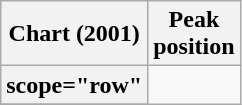<table class="wikitable plainrowheaders" style="text-align:center;">
<tr>
<th scope="col">Chart (2001)</th>
<th scope="col">Peak<br>position</th>
</tr>
<tr>
<th>scope="row"</th>
</tr>
<tr>
</tr>
</table>
